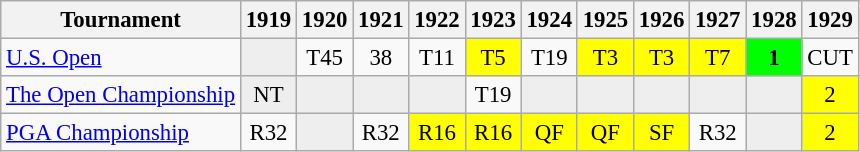<table class="wikitable" style="font-size:95%;text-align:center;">
<tr>
<th>Tournament</th>
<th>1919</th>
<th>1920</th>
<th>1921</th>
<th>1922</th>
<th>1923</th>
<th>1924</th>
<th>1925</th>
<th>1926</th>
<th>1927</th>
<th>1928</th>
<th>1929</th>
</tr>
<tr>
<td align=left><a href='#'>U.S. Open</a></td>
<td style="background:#eeeeee;"></td>
<td>T45</td>
<td>38</td>
<td>T11</td>
<td style="background:yellow;">T5</td>
<td>T19</td>
<td style="background:yellow;">T3</td>
<td style="background:yellow;">T3</td>
<td style="background:yellow;">T7</td>
<td style="background:lime;"><strong>1</strong></td>
<td>CUT</td>
</tr>
<tr>
<td align=left><a href='#'>The Open Championship</a></td>
<td style="background:#eeeeee;">NT</td>
<td style="background:#eeeeee;"></td>
<td style="background:#eeeeee;"></td>
<td style="background:#eeeeee;"></td>
<td>T19</td>
<td style="background:#eeeeee;"></td>
<td style="background:#eeeeee;"></td>
<td style="background:#eeeeee;"></td>
<td style="background:#eeeeee;"></td>
<td style="background:#eeeeee;"></td>
<td style="background:yellow;">2</td>
</tr>
<tr>
<td align=left><a href='#'>PGA Championship</a></td>
<td>R32</td>
<td style="background:#eeeeee;"></td>
<td>R32</td>
<td style="background:yellow;">R16</td>
<td style="background:yellow;">R16</td>
<td style="background:yellow;">QF</td>
<td style="background:yellow;">QF</td>
<td style="background:yellow;">SF</td>
<td>R32</td>
<td style="background:#eeeeee;"></td>
<td style="background:yellow;">2</td>
</tr>
</table>
